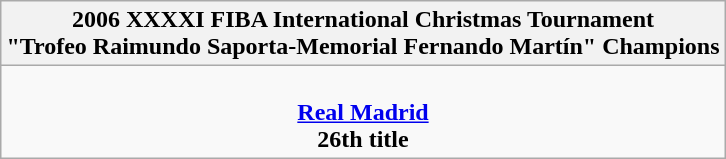<table class=wikitable style="text-align:center; margin:auto">
<tr>
<th>2006 XXXXI FIBA International Christmas Tournament<br>"Trofeo Raimundo Saporta-Memorial Fernando Martín" Champions</th>
</tr>
<tr>
<td><br> <strong><a href='#'>Real Madrid</a></strong> <br> <strong>26th title</strong></td>
</tr>
</table>
